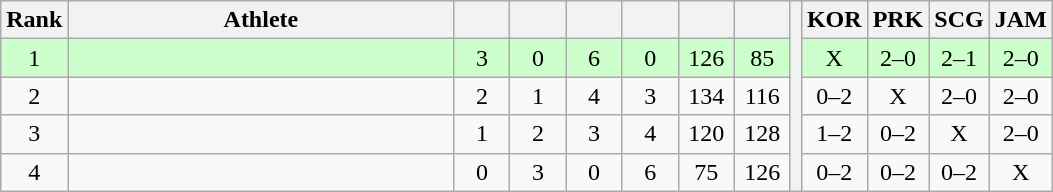<table class="wikitable" style="text-align:center">
<tr>
<th>Rank</th>
<th width=250>Athlete</th>
<th width=30></th>
<th width=30></th>
<th width=30></th>
<th width=30></th>
<th width=30></th>
<th width=30></th>
<th rowspan=5></th>
<th width=30>KOR</th>
<th width=30>PRK</th>
<th width=30>SCG</th>
<th width=30>JAM</th>
</tr>
<tr style="background-color:#ccffcc;">
<td>1</td>
<td align=left></td>
<td>3</td>
<td>0</td>
<td>6</td>
<td>0</td>
<td>126</td>
<td>85</td>
<td>X</td>
<td>2–0</td>
<td>2–1</td>
<td>2–0</td>
</tr>
<tr>
<td>2</td>
<td align=left></td>
<td>2</td>
<td>1</td>
<td>4</td>
<td>3</td>
<td>134</td>
<td>116</td>
<td>0–2</td>
<td>X</td>
<td>2–0</td>
<td>2–0</td>
</tr>
<tr>
<td>3</td>
<td align=left></td>
<td>1</td>
<td>2</td>
<td>3</td>
<td>4</td>
<td>120</td>
<td>128</td>
<td>1–2</td>
<td>0–2</td>
<td>X</td>
<td>2–0</td>
</tr>
<tr>
<td>4</td>
<td align=left></td>
<td>0</td>
<td>3</td>
<td>0</td>
<td>6</td>
<td>75</td>
<td>126</td>
<td>0–2</td>
<td>0–2</td>
<td>0–2</td>
<td>X</td>
</tr>
</table>
